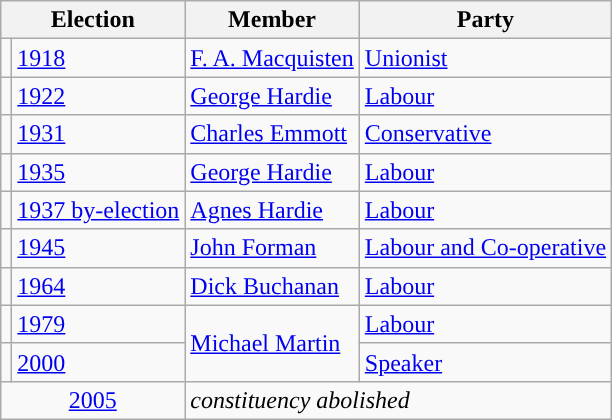<table class="wikitable">
<tr>
<th colspan="2">Election</th>
<th>Member</th>
<th>Party</th>
</tr>
<tr>
<td style="color:inherit;background-color: "></td>
<td><a href='#'>1918</a></td>
<td><a href='#'>F. A. Macquisten</a></td>
<td><a href='#'>Unionist</a></td>
</tr>
<tr>
<td style="color:inherit;background-color: "></td>
<td><a href='#'>1922</a></td>
<td><a href='#'>George Hardie</a></td>
<td><a href='#'>Labour</a></td>
</tr>
<tr>
<td style="color:inherit;background-color: "></td>
<td><a href='#'>1931</a></td>
<td><a href='#'>Charles Emmott</a></td>
<td><a href='#'>Conservative</a></td>
</tr>
<tr>
<td style="color:inherit;background-color: "></td>
<td><a href='#'>1935</a></td>
<td><a href='#'>George Hardie</a></td>
<td><a href='#'>Labour</a></td>
</tr>
<tr>
<td style="color:inherit;background-color: "></td>
<td><a href='#'>1937 by-election</a></td>
<td><a href='#'>Agnes Hardie</a></td>
<td><a href='#'>Labour</a></td>
</tr>
<tr>
<td style="color:inherit;background-color: "></td>
<td><a href='#'>1945</a></td>
<td><a href='#'>John Forman</a></td>
<td><a href='#'>Labour and Co-operative</a></td>
</tr>
<tr>
<td style="color:inherit;background-color: "></td>
<td><a href='#'>1964</a></td>
<td><a href='#'>Dick Buchanan</a></td>
<td><a href='#'>Labour</a></td>
</tr>
<tr>
<td style="color:inherit;background-color: "></td>
<td><a href='#'>1979</a></td>
<td rowspan="2"><a href='#'>Michael Martin</a></td>
<td><a href='#'>Labour</a></td>
</tr>
<tr>
<td style="color:inherit;background-color: "></td>
<td><a href='#'>2000</a></td>
<td><a href='#'>Speaker</a></td>
</tr>
<tr>
<td colspan="2" align="center"><a href='#'>2005</a></td>
<td colspan="2"><em>constituency abolished</em></td>
</tr>
</table>
